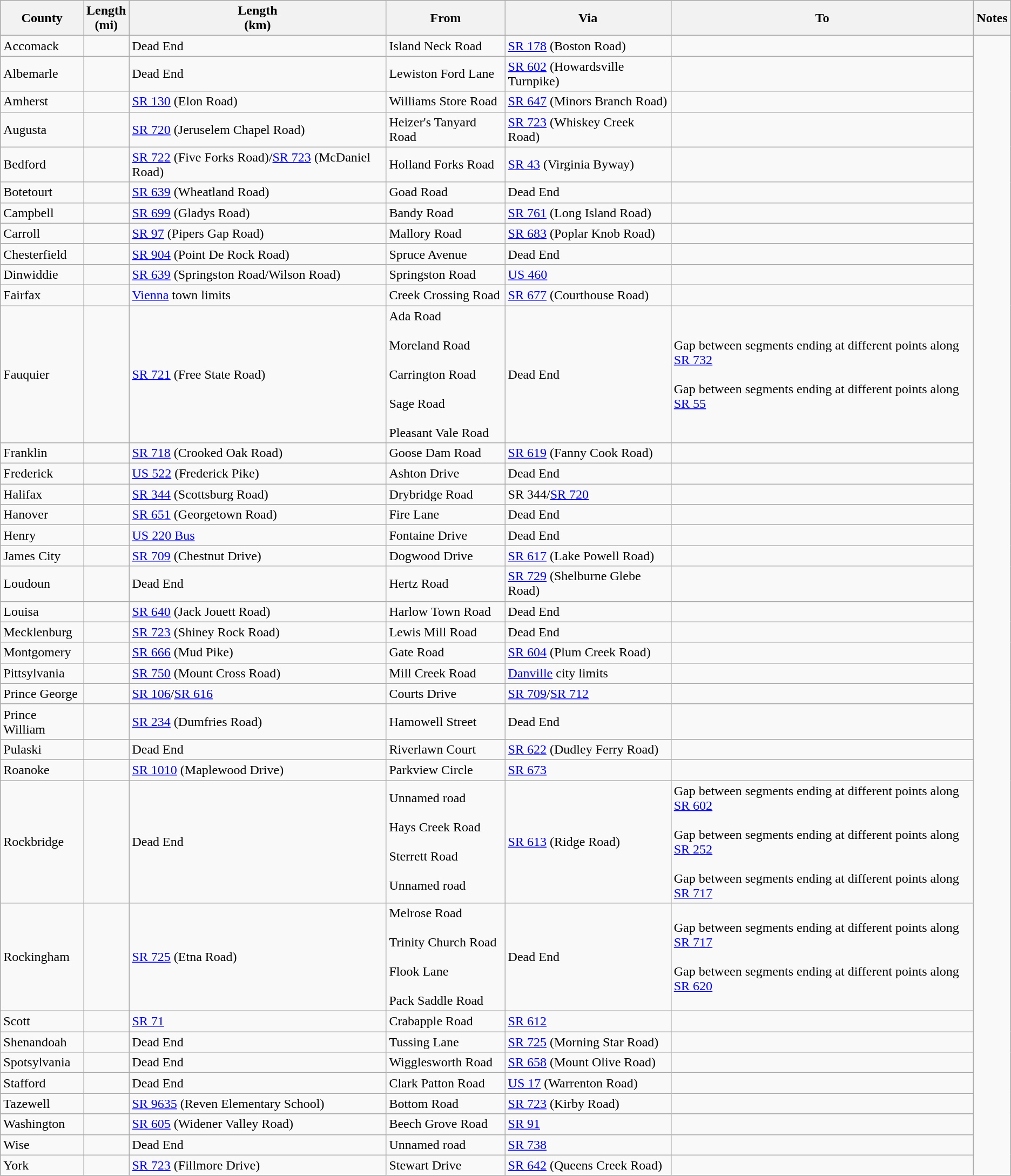<table class="wikitable sortable">
<tr>
<th>County</th>
<th>Length<br>(mi)</th>
<th>Length<br>(km)</th>
<th class="unsortable">From</th>
<th class="unsortable">Via</th>
<th class="unsortable">To</th>
<th class="unsortable">Notes</th>
</tr>
<tr>
<td id="Accomack">Accomack</td>
<td></td>
<td>Dead End</td>
<td>Island Neck Road</td>
<td><a href='#'>SR 178</a> (Boston Road)</td>
<td></td>
</tr>
<tr>
<td id="Albemarle">Albemarle</td>
<td></td>
<td>Dead End</td>
<td>Lewiston Ford Lane</td>
<td><a href='#'>SR 602</a> (Howardsville Turnpike)</td>
<td><br>
</td>
</tr>
<tr>
<td id="Amherst">Amherst</td>
<td></td>
<td><a href='#'>SR 130</a> (Elon Road)</td>
<td>Williams Store Road</td>
<td><a href='#'>SR 647</a> (Minors Branch Road)</td>
<td><br>
</td>
</tr>
<tr>
<td id="Augusta">Augusta</td>
<td></td>
<td><a href='#'>SR 720</a> (Jeruselem Chapel Road)</td>
<td>Heizer's Tanyard Road</td>
<td><a href='#'>SR 723</a> (Whiskey Creek Road)</td>
<td><br></td>
</tr>
<tr>
<td id="Bedford">Bedford</td>
<td></td>
<td><a href='#'>SR 722</a> (Five Forks Road)/<a href='#'>SR 723</a> (McDaniel Road)</td>
<td>Holland Forks Road</td>
<td><a href='#'>SR 43</a> (Virginia Byway)</td>
<td><br></td>
</tr>
<tr>
<td id="Botetourt">Botetourt</td>
<td></td>
<td><a href='#'>SR 639</a> (Wheatland Road)</td>
<td>Goad Road</td>
<td>Dead End</td>
<td><br>

</td>
</tr>
<tr>
<td id="Campbell">Campbell</td>
<td></td>
<td><a href='#'>SR 699</a> (Gladys Road)</td>
<td>Bandy Road</td>
<td><a href='#'>SR 761</a> (Long Island Road)</td>
<td><br></td>
</tr>
<tr>
<td id="Carroll">Carroll</td>
<td></td>
<td><a href='#'>SR 97</a> (Pipers Gap Road)</td>
<td>Mallory Road</td>
<td><a href='#'>SR 683</a> (Poplar Knob Road)</td>
<td><br>
</td>
</tr>
<tr>
<td id="Chesterfield">Chesterfield</td>
<td></td>
<td><a href='#'>SR 904</a> (Point De Rock Road)</td>
<td>Spruce Avenue</td>
<td>Dead End</td>
<td><br>



</td>
</tr>
<tr>
<td id="Dinwiddie">Dinwiddie</td>
<td></td>
<td><a href='#'>SR 639</a> (Springston Road/Wilson Road)</td>
<td>Springston Road</td>
<td><a href='#'>US 460</a></td>
<td><br></td>
</tr>
<tr>
<td id="Fairfax">Fairfax</td>
<td></td>
<td><a href='#'>Vienna</a> town limits</td>
<td>Creek Crossing Road</td>
<td><a href='#'>SR 677</a> (Courthouse Road)</td>
<td></td>
</tr>
<tr>
<td id="Fauquier">Fauquier</td>
<td></td>
<td><a href='#'>SR 721</a> (Free State Road)</td>
<td>Ada Road<br><br>Moreland Road<br><br>Carrington Road<br><br>Sage Road<br><br>Pleasant Vale Road</td>
<td>Dead End</td>
<td>Gap between segments ending at different points along <a href='#'>SR 732</a><br><br>Gap between segments ending at different points along <a href='#'>SR 55</a><br>
</td>
</tr>
<tr>
<td id="Franklin">Franklin</td>
<td></td>
<td><a href='#'>SR 718</a> (Crooked Oak Road)</td>
<td>Goose Dam Road</td>
<td><a href='#'>SR 619</a> (Fanny Cook Road)</td>
<td></td>
</tr>
<tr>
<td id="Frederick">Frederick</td>
<td></td>
<td><a href='#'>US 522</a> (Frederick Pike)</td>
<td>Ashton Drive</td>
<td>Dead End</td>
<td><br>




</td>
</tr>
<tr>
<td id="Halifax">Halifax</td>
<td></td>
<td><a href='#'>SR 344</a> (Scottsburg Road)</td>
<td>Drybridge Road</td>
<td>SR 344/<a href='#'>SR 720</a></td>
<td></td>
</tr>
<tr>
<td id="Hanover">Hanover</td>
<td></td>
<td><a href='#'>SR 651</a> (Georgetown Road)</td>
<td>Fire Lane</td>
<td>Dead End</td>
<td><br></td>
</tr>
<tr>
<td id="Henry">Henry</td>
<td></td>
<td><a href='#'>US 220 Bus</a></td>
<td>Fontaine Drive</td>
<td>Dead End</td>
<td><br>
</td>
</tr>
<tr>
<td id="James City">James City</td>
<td></td>
<td><a href='#'>SR 709</a> (Chestnut Drive)</td>
<td>Dogwood Drive</td>
<td><a href='#'>SR 617</a> (Lake Powell Road)</td>
<td><br>



</td>
</tr>
<tr>
<td id="Loudoun">Loudoun</td>
<td></td>
<td>Dead End</td>
<td>Hertz Road</td>
<td><a href='#'>SR 729</a> (Shelburne Glebe Road)</td>
<td></td>
</tr>
<tr>
<td id="Louisa">Louisa</td>
<td></td>
<td><a href='#'>SR 640</a> (Jack Jouett Road)</td>
<td>Harlow Town Road</td>
<td>Dead End</td>
<td><br>

</td>
</tr>
<tr>
<td id="Mecklenburg">Mecklenburg</td>
<td></td>
<td><a href='#'>SR 723</a> (Shiney Rock Road)</td>
<td>Lewis Mill Road</td>
<td>Dead End</td>
<td><br></td>
</tr>
<tr>
<td id="Montgomery">Montgomery</td>
<td></td>
<td><a href='#'>SR 666</a> (Mud Pike)</td>
<td>Gate Road</td>
<td><a href='#'>SR 604</a> (Plum Creek Road)</td>
<td><br>






</td>
</tr>
<tr>
<td id="Pittsylvania">Pittsylvania</td>
<td></td>
<td><a href='#'>SR 750</a> (Mount Cross Road)</td>
<td>Mill Creek Road</td>
<td><a href='#'>Danville</a> city limits</td>
<td><br>
</td>
</tr>
<tr>
<td id="Prince George">Prince George</td>
<td></td>
<td><a href='#'>SR 106</a>/<a href='#'>SR 616</a></td>
<td>Courts Drive</td>
<td><a href='#'>SR 709</a>/<a href='#'>SR 712</a></td>
<td></td>
</tr>
<tr>
<td id="Prince William">Prince William</td>
<td></td>
<td><a href='#'>SR 234</a> (Dumfries Road)</td>
<td>Hamowell Street</td>
<td>Dead End</td>
<td></td>
</tr>
<tr>
<td id="Pulaski">Pulaski</td>
<td></td>
<td>Dead End</td>
<td>Riverlawn Court</td>
<td><a href='#'>SR 622</a> (Dudley Ferry Road)</td>
<td><br>
</td>
</tr>
<tr>
<td id="Roanoke">Roanoke</td>
<td></td>
<td><a href='#'>SR 1010</a> (Maplewood Drive)</td>
<td>Parkview Circle</td>
<td><a href='#'>SR 673</a></td>
<td></td>
</tr>
<tr>
<td id="Rockbridge">Rockbridge</td>
<td></td>
<td>Dead End</td>
<td>Unnamed road<br><br>Hays Creek Road<br><br>Sterrett Road<br><br>Unnamed road</td>
<td><a href='#'>SR 613</a> (Ridge Road)</td>
<td>Gap between segments ending at different points along <a href='#'>SR 602</a><br><br>Gap between segments ending at different points along <a href='#'>SR 252</a><br><br>Gap between segments ending at different points along <a href='#'>SR 717</a></td>
</tr>
<tr>
<td id="Rockingham">Rockingham</td>
<td></td>
<td><a href='#'>SR 725</a> (Etna Road)</td>
<td>Melrose Road<br><br>Trinity Church Road<br><br>Flook Lane<br><br>Pack Saddle Road</td>
<td>Dead End</td>
<td>Gap between segments ending at different points along <a href='#'>SR 717</a><br><br>Gap between segments ending at different points along <a href='#'>SR 620</a><br></td>
</tr>
<tr>
<td id="Scott">Scott</td>
<td></td>
<td><a href='#'>SR 71</a></td>
<td>Crabapple Road</td>
<td><a href='#'>SR 612</a></td>
<td></td>
</tr>
<tr>
<td id="Shenandoah">Shenandoah</td>
<td></td>
<td>Dead End</td>
<td>Tussing Lane</td>
<td><a href='#'>SR 725</a> (Morning Star Road)</td>
<td><br>
</td>
</tr>
<tr>
<td id="Spotsylvania">Spotsylvania</td>
<td></td>
<td>Dead End</td>
<td>Wigglesworth Road</td>
<td><a href='#'>SR 658</a> (Mount Olive Road)</td>
<td></td>
</tr>
<tr>
<td id="Stafford">Stafford</td>
<td></td>
<td>Dead End</td>
<td>Clark Patton Road</td>
<td><a href='#'>US 17</a> (Warrenton Road)</td>
<td><br>
</td>
</tr>
<tr>
<td id="Tazewell">Tazewell</td>
<td></td>
<td><a href='#'>SR 9635</a> (Reven Elementary School)</td>
<td>Bottom Road</td>
<td><a href='#'>SR 723</a> (Kirby Road)</td>
<td><br></td>
</tr>
<tr>
<td id="Washington">Washington</td>
<td></td>
<td><a href='#'>SR 605</a> (Widener Valley Road)</td>
<td>Beech Grove Road</td>
<td><a href='#'>SR 91</a></td>
<td><br></td>
</tr>
<tr>
<td id="Wise">Wise</td>
<td></td>
<td>Dead End</td>
<td>Unnamed road</td>
<td><a href='#'>SR 738</a></td>
<td><br></td>
</tr>
<tr>
<td id="York">York</td>
<td></td>
<td><a href='#'>SR 723</a> (Fillmore Drive)</td>
<td>Stewart Drive</td>
<td><a href='#'>SR 642</a> (Queens Creek Road)</td>
<td></td>
</tr>
</table>
